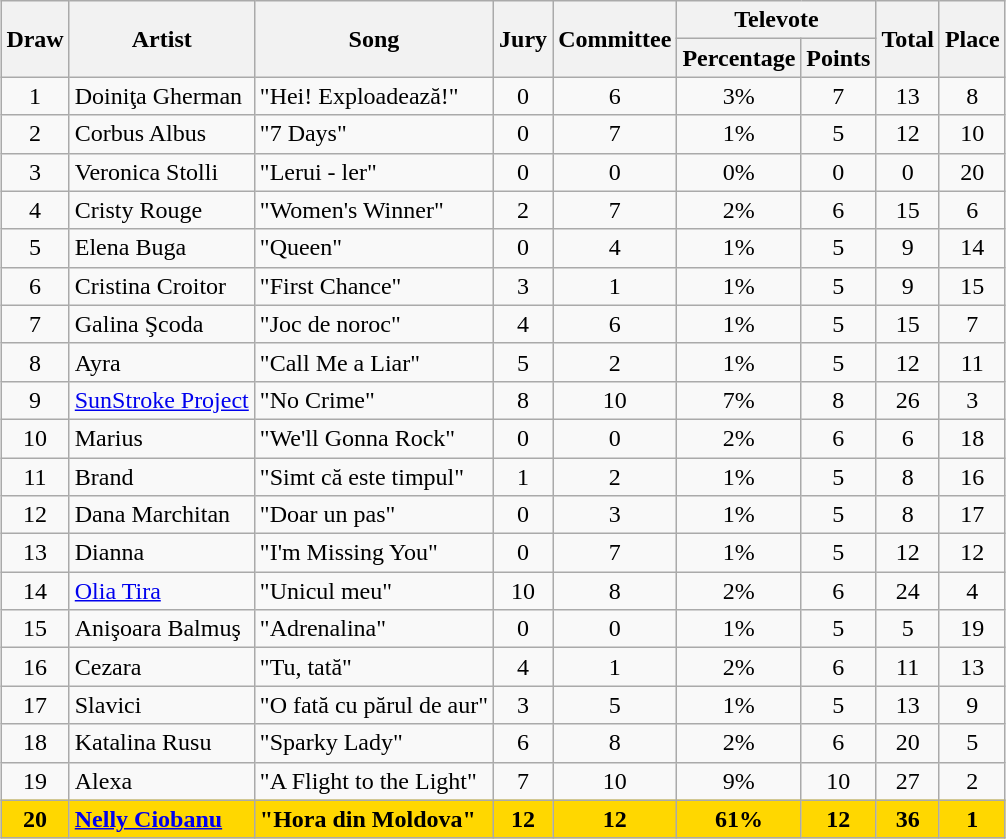<table class="sortable wikitable" style="margin: 1em auto 1em auto; text-align:center;">
<tr>
<th rowspan="2">Draw</th>
<th rowspan="2">Artist</th>
<th rowspan="2">Song</th>
<th rowspan="2">Jury</th>
<th rowspan="2">Committee</th>
<th colspan="2">Televote</th>
<th rowspan="2">Total</th>
<th rowspan="2">Place</th>
</tr>
<tr>
<th>Percentage</th>
<th>Points</th>
</tr>
<tr>
<td>1</td>
<td align="left">Doiniţa Gherman</td>
<td align="left">"Hei! Exploadează!"</td>
<td>0</td>
<td>6</td>
<td>3%</td>
<td>7</td>
<td>13</td>
<td>8</td>
</tr>
<tr>
<td>2</td>
<td align="left">Corbus Albus</td>
<td align="left">"7 Days"</td>
<td>0</td>
<td>7</td>
<td>1%</td>
<td>5</td>
<td>12</td>
<td>10</td>
</tr>
<tr>
<td>3</td>
<td align="left">Veronica Stolli</td>
<td align="left">"Lerui - ler"</td>
<td>0</td>
<td>0</td>
<td>0%</td>
<td>0</td>
<td>0</td>
<td>20</td>
</tr>
<tr>
<td>4</td>
<td align="left">Cristy Rouge</td>
<td align="left">"Women's Winner"</td>
<td>2</td>
<td>7</td>
<td>2%</td>
<td>6</td>
<td>15</td>
<td>6</td>
</tr>
<tr>
<td>5</td>
<td align="left">Elena Buga</td>
<td align="left">"Queen"</td>
<td>0</td>
<td>4</td>
<td>1%</td>
<td>5</td>
<td>9</td>
<td>14</td>
</tr>
<tr>
<td>6</td>
<td align="left">Cristina Croitor</td>
<td align="left">"First Chance"</td>
<td>3</td>
<td>1</td>
<td>1%</td>
<td>5</td>
<td>9</td>
<td>15</td>
</tr>
<tr>
<td>7</td>
<td align="left">Galina Şcoda</td>
<td align="left">"Joc de noroc"</td>
<td>4</td>
<td>6</td>
<td>1%</td>
<td>5</td>
<td>15</td>
<td>7</td>
</tr>
<tr>
<td>8</td>
<td align="left">Ayra</td>
<td align="left">"Call Me a Liar"</td>
<td>5</td>
<td>2</td>
<td>1%</td>
<td>5</td>
<td>12</td>
<td>11</td>
</tr>
<tr>
<td>9</td>
<td align="left"><a href='#'>SunStroke Project</a></td>
<td align="left">"No Crime"</td>
<td>8</td>
<td>10</td>
<td>7%</td>
<td>8</td>
<td>26</td>
<td>3</td>
</tr>
<tr>
<td>10</td>
<td align="left">Marius</td>
<td align="left">"We'll Gonna Rock"</td>
<td>0</td>
<td>0</td>
<td>2%</td>
<td>6</td>
<td>6</td>
<td>18</td>
</tr>
<tr>
<td>11</td>
<td align="left">Brand</td>
<td align="left">"Simt că este timpul"</td>
<td>1</td>
<td>2</td>
<td>1%</td>
<td>5</td>
<td>8</td>
<td>16</td>
</tr>
<tr>
<td>12</td>
<td align="left">Dana Marchitan</td>
<td align="left">"Doar un pas"</td>
<td>0</td>
<td>3</td>
<td>1%</td>
<td>5</td>
<td>8</td>
<td>17</td>
</tr>
<tr>
<td>13</td>
<td align="left">Dianna</td>
<td align="left">"I'm Missing You"</td>
<td>0</td>
<td>7</td>
<td>1%</td>
<td>5</td>
<td>12</td>
<td>12</td>
</tr>
<tr>
<td>14</td>
<td align="left"><a href='#'>Olia Tira</a></td>
<td align="left">"Unicul meu"</td>
<td>10</td>
<td>8</td>
<td>2%</td>
<td>6</td>
<td>24</td>
<td>4</td>
</tr>
<tr>
<td>15</td>
<td align="left">Anişoara Balmuş</td>
<td align="left">"Adrenalina"</td>
<td>0</td>
<td>0</td>
<td>1%</td>
<td>5</td>
<td>5</td>
<td>19</td>
</tr>
<tr>
<td>16</td>
<td align="left">Cezara</td>
<td align="left">"Tu, tată"</td>
<td>4</td>
<td>1</td>
<td>2%</td>
<td>6</td>
<td>11</td>
<td>13</td>
</tr>
<tr>
<td>17</td>
<td align="left">Slavici</td>
<td align="left">"O fată cu părul de aur"</td>
<td>3</td>
<td>5</td>
<td>1%</td>
<td>5</td>
<td>13</td>
<td>9</td>
</tr>
<tr>
<td>18</td>
<td align="left">Katalina Rusu</td>
<td align="left">"Sparky Lady"</td>
<td>6</td>
<td>8</td>
<td>2%</td>
<td>6</td>
<td>20</td>
<td>5</td>
</tr>
<tr>
<td>19</td>
<td align="left">Alexa</td>
<td align="left">"A Flight to the Light"</td>
<td>7</td>
<td>10</td>
<td>9%</td>
<td>10</td>
<td>27</td>
<td>2</td>
</tr>
<tr style="font-weight:bold; background:gold;">
<td>20</td>
<td align="left"><a href='#'>Nelly Ciobanu</a></td>
<td align="left">"Hora din Moldova"</td>
<td>12</td>
<td>12</td>
<td>61%</td>
<td>12</td>
<td>36</td>
<td>1</td>
</tr>
</table>
